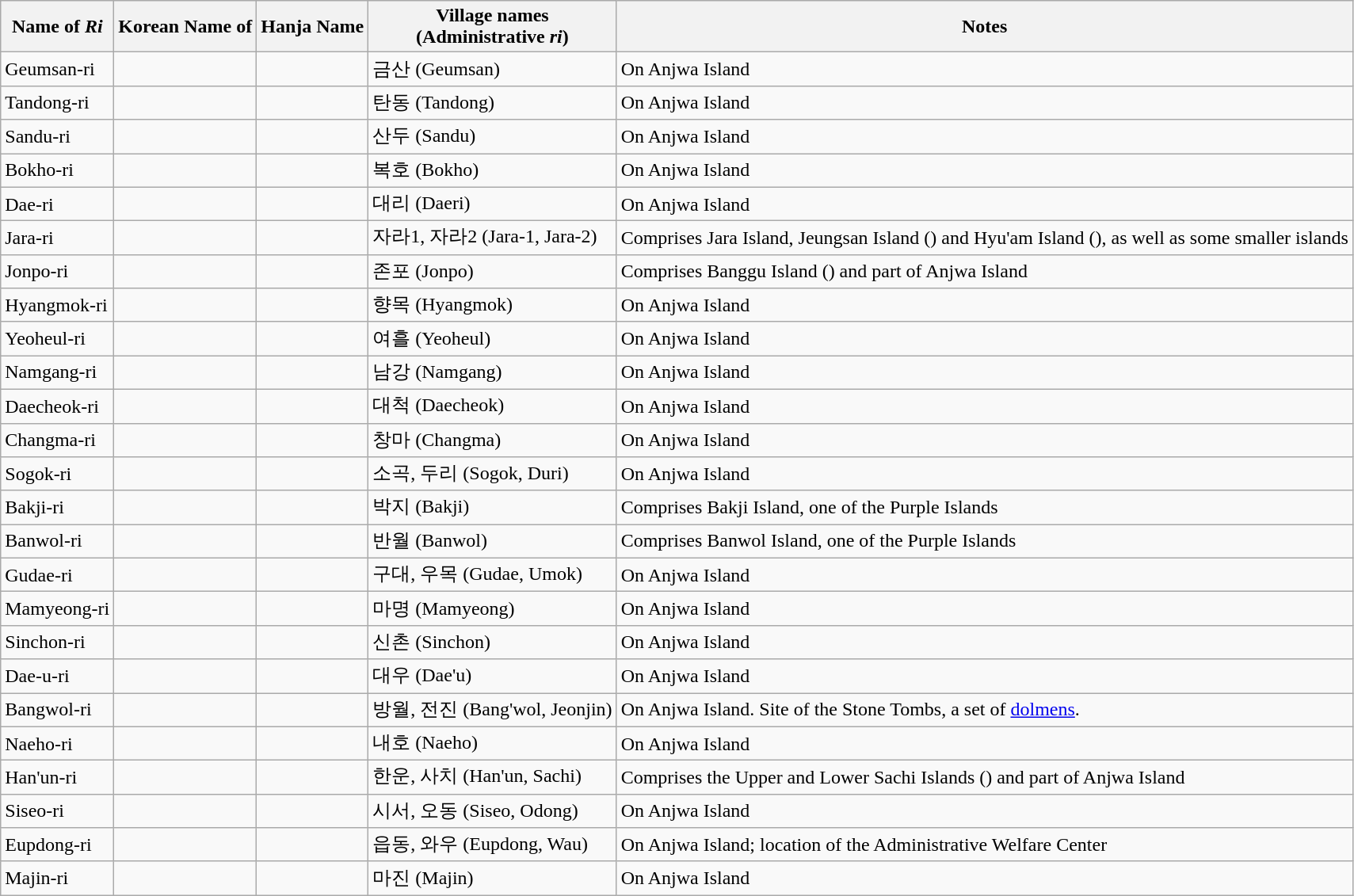<table class="wikitable sortable">
<tr>
<th>Name of <em>Ri</em></th>
<th>Korean Name of </th>
<th>Hanja Name</th>
<th>Village names <br> (Administrative <em>ri</em>)</th>
<th>Notes</th>
</tr>
<tr>
<td>Geumsan-ri</td>
<td></td>
<td></td>
<td>금산 (Geumsan)</td>
<td>On Anjwa Island</td>
</tr>
<tr>
<td>Tandong-ri</td>
<td></td>
<td></td>
<td>탄동 (Tandong)</td>
<td>On Anjwa Island</td>
</tr>
<tr>
<td>Sandu-ri</td>
<td></td>
<td></td>
<td>산두 (Sandu)</td>
<td>On Anjwa Island</td>
</tr>
<tr>
<td>Bokho-ri</td>
<td></td>
<td></td>
<td>복호 (Bokho)</td>
<td>On Anjwa Island</td>
</tr>
<tr>
<td>Dae-ri</td>
<td></td>
<td></td>
<td>대리 (Daeri)</td>
<td>On Anjwa Island</td>
</tr>
<tr>
<td>Jara-ri</td>
<td></td>
<td></td>
<td>자라1, 자라2 (Jara-1, Jara-2)</td>
<td>Comprises Jara Island, Jeungsan Island () and Hyu'am Island (), as well as some smaller islands</td>
</tr>
<tr>
<td>Jonpo-ri</td>
<td></td>
<td></td>
<td>존포 (Jonpo)</td>
<td>Comprises Banggu Island () and part of Anjwa Island</td>
</tr>
<tr>
<td>Hyangmok-ri</td>
<td></td>
<td></td>
<td>향목 (Hyangmok)</td>
<td>On Anjwa Island</td>
</tr>
<tr>
<td>Yeoheul-ri</td>
<td></td>
<td></td>
<td>여흘 (Yeoheul)</td>
<td>On Anjwa Island</td>
</tr>
<tr>
<td>Namgang-ri</td>
<td></td>
<td></td>
<td>남강 (Namgang)</td>
<td>On Anjwa Island</td>
</tr>
<tr>
<td>Daecheok-ri</td>
<td></td>
<td></td>
<td>대척 (Daecheok)</td>
<td>On Anjwa Island</td>
</tr>
<tr>
<td>Changma-ri</td>
<td></td>
<td></td>
<td>창마 (Changma)</td>
<td>On Anjwa Island</td>
</tr>
<tr>
<td>Sogok-ri</td>
<td></td>
<td></td>
<td>소곡, 두리 (Sogok, Duri)</td>
<td>On Anjwa Island</td>
</tr>
<tr>
<td>Bakji-ri</td>
<td></td>
<td></td>
<td>박지 (Bakji)</td>
<td>Comprises Bakji Island, one of the Purple Islands</td>
</tr>
<tr>
<td>Banwol-ri</td>
<td></td>
<td></td>
<td>반월 (Banwol)</td>
<td>Comprises Banwol Island, one of the Purple Islands</td>
</tr>
<tr>
<td>Gudae-ri</td>
<td></td>
<td></td>
<td>구대, 우목 (Gudae, Umok)</td>
<td>On Anjwa Island</td>
</tr>
<tr>
<td>Mamyeong-ri</td>
<td></td>
<td></td>
<td>마명 (Mamyeong)</td>
<td>On Anjwa Island</td>
</tr>
<tr>
<td>Sinchon-ri</td>
<td></td>
<td></td>
<td>신촌 (Sinchon)</td>
<td>On Anjwa Island</td>
</tr>
<tr>
<td>Dae-u-ri</td>
<td></td>
<td></td>
<td>대우 (Dae'u)</td>
<td>On Anjwa Island</td>
</tr>
<tr>
<td>Bangwol-ri</td>
<td></td>
<td></td>
<td>방월, 전진 (Bang'wol, Jeonjin)</td>
<td>On Anjwa Island. Site of the Stone Tombs, a set of <a href='#'>dolmens</a>.</td>
</tr>
<tr>
<td>Naeho-ri</td>
<td></td>
<td></td>
<td>내호 (Naeho)</td>
<td>On Anjwa Island</td>
</tr>
<tr>
<td>Han'un-ri</td>
<td></td>
<td></td>
<td>한운, 사치 (Han'un, Sachi)</td>
<td>Comprises the Upper and Lower Sachi Islands () and part of Anjwa Island</td>
</tr>
<tr>
<td>Siseo-ri</td>
<td></td>
<td></td>
<td>시서, 오동 (Siseo, Odong)</td>
<td>On Anjwa Island</td>
</tr>
<tr>
<td>Eupdong-ri</td>
<td></td>
<td></td>
<td>읍동, 와우 (Eupdong, Wau)</td>
<td>On Anjwa Island; location of the Administrative Welfare Center</td>
</tr>
<tr>
<td>Majin-ri</td>
<td></td>
<td></td>
<td>마진 (Majin)</td>
<td>On Anjwa Island</td>
</tr>
</table>
